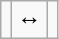<table class="wikitable">
<tr>
<td></td>
<td>↔</td>
<td></td>
</tr>
</table>
